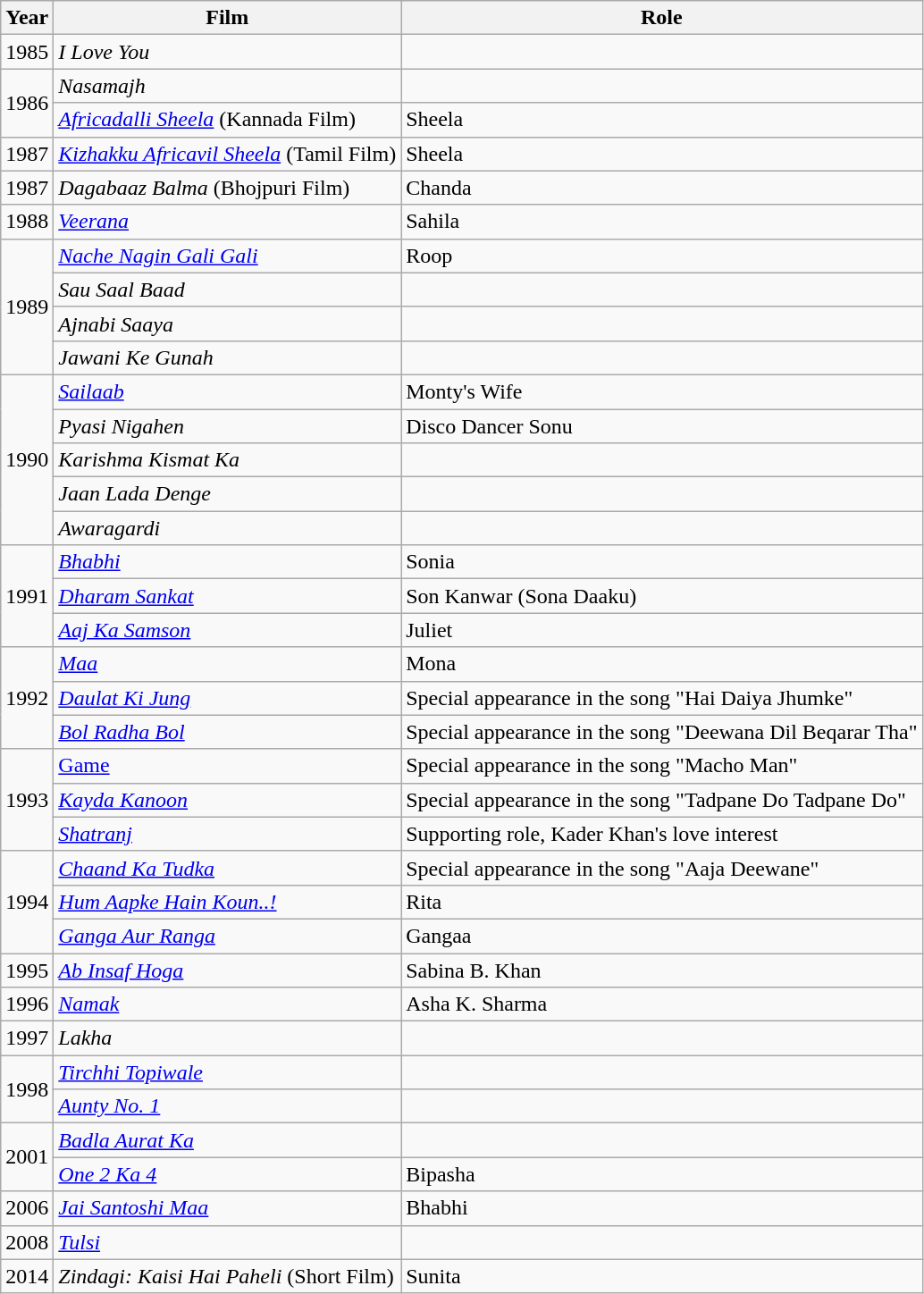<table class="wikitable">
<tr>
<th>Year</th>
<th>Film</th>
<th>Role</th>
</tr>
<tr>
<td>1985</td>
<td><em>I Love You</em></td>
<td></td>
</tr>
<tr>
<td rowspan="2">1986</td>
<td><em>Nasamajh</em></td>
<td></td>
</tr>
<tr>
<td><em><a href='#'>Africadalli Sheela</a></em> (Kannada Film)</td>
<td>Sheela</td>
</tr>
<tr>
<td>1987</td>
<td><em><a href='#'>Kizhakku Africavil Sheela</a></em> (Tamil Film)</td>
<td>Sheela</td>
</tr>
<tr>
<td>1987</td>
<td><em>Dagabaaz Balma</em> (Bhojpuri Film)</td>
<td>Chanda</td>
</tr>
<tr>
<td>1988</td>
<td><em><a href='#'>Veerana</a></em></td>
<td>Sahila</td>
</tr>
<tr>
<td rowspan="4">1989</td>
<td><em><a href='#'>Nache Nagin Gali Gali</a></em></td>
<td>Roop</td>
</tr>
<tr>
<td><em>Sau Saal Baad</em></td>
<td></td>
</tr>
<tr>
<td><em>Ajnabi Saaya</em></td>
<td></td>
</tr>
<tr>
<td><em>Jawani Ke Gunah</em></td>
<td></td>
</tr>
<tr>
<td rowspan="5">1990</td>
<td><em><a href='#'>Sailaab</a></em></td>
<td>Monty's Wife</td>
</tr>
<tr>
<td><em>Pyasi Nigahen</em></td>
<td>Disco Dancer Sonu</td>
</tr>
<tr>
<td><em>Karishma Kismat Ka</em></td>
<td></td>
</tr>
<tr>
<td><em>Jaan Lada Denge</em></td>
<td></td>
</tr>
<tr>
<td><em>Awaragardi</em></td>
<td></td>
</tr>
<tr>
<td rowspan="3">1991</td>
<td><em><a href='#'>Bhabhi</a></em></td>
<td>Sonia</td>
</tr>
<tr>
<td><em><a href='#'>Dharam Sankat</a></em></td>
<td>Son Kanwar (Sona Daaku)</td>
</tr>
<tr>
<td><em><a href='#'>Aaj Ka Samson</a></em></td>
<td>Juliet</td>
</tr>
<tr>
<td rowspan="3">1992</td>
<td><em><a href='#'>Maa</a></em></td>
<td>Mona</td>
</tr>
<tr>
<td><em><a href='#'>Daulat Ki Jung</a></em></td>
<td>Special appearance in the song "Hai Daiya Jhumke"</td>
</tr>
<tr>
<td><em><a href='#'>Bol Radha Bol</a></em></td>
<td>Special appearance in the song "Deewana Dil Beqarar Tha"</td>
</tr>
<tr>
<td rowspan="3">1993</td>
<td><a href='#'>Game</a></td>
<td>Special appearance in the song "Macho Man"</td>
</tr>
<tr>
<td><em><a href='#'>Kayda Kanoon</a></em></td>
<td>Special appearance in the song "Tadpane Do Tadpane Do"</td>
</tr>
<tr>
<td><em><a href='#'>Shatranj</a></em></td>
<td>Supporting role, Kader Khan's love interest</td>
</tr>
<tr>
<td rowspan="3">1994</td>
<td><em><a href='#'>Chaand Ka Tudka</a></em></td>
<td>Special appearance in the song "Aaja Deewane"</td>
</tr>
<tr>
<td><em><a href='#'>Hum Aapke Hain Koun..!</a></em></td>
<td>Rita</td>
</tr>
<tr>
<td><em><a href='#'>Ganga Aur Ranga</a></em></td>
<td>Gangaa</td>
</tr>
<tr>
<td>1995</td>
<td><em><a href='#'>Ab Insaf Hoga</a></em></td>
<td>Sabina B. Khan</td>
</tr>
<tr>
<td>1996</td>
<td><em><a href='#'>Namak</a></em></td>
<td>Asha K. Sharma</td>
</tr>
<tr>
<td>1997</td>
<td><em>Lakha</em></td>
<td></td>
</tr>
<tr>
<td rowspan="2">1998</td>
<td><em><a href='#'>Tirchhi Topiwale</a></em></td>
<td></td>
</tr>
<tr>
<td><em><a href='#'>Aunty No. 1</a></em></td>
<td></td>
</tr>
<tr>
<td rowspan="2">2001</td>
<td><em><a href='#'>Badla Aurat Ka</a></em></td>
<td></td>
</tr>
<tr>
<td><em><a href='#'>One 2 Ka 4</a></em></td>
<td>Bipasha</td>
</tr>
<tr>
<td>2006</td>
<td><em><a href='#'>Jai Santoshi Maa</a></em></td>
<td>Bhabhi</td>
</tr>
<tr>
<td>2008</td>
<td><em><a href='#'>Tulsi</a></em></td>
<td></td>
</tr>
<tr>
<td>2014</td>
<td><em>Zindagi: Kaisi Hai Paheli</em> (Short Film)</td>
<td>Sunita</td>
</tr>
</table>
